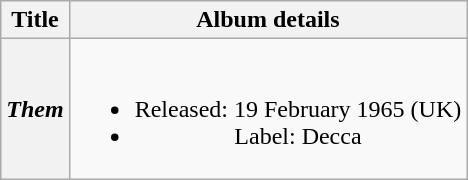<table class="wikitable plainrowheaders" style="text-align:center;">
<tr>
<th rowspan="1">Title</th>
<th rowspan="1">Album details</th>
</tr>
<tr>
<th scope="row"><em>Them</em></th>
<td><br><ul><li>Released: 19 February 1965 (UK)</li><li>Label: Decca</li></ul></td>
</tr>
</table>
